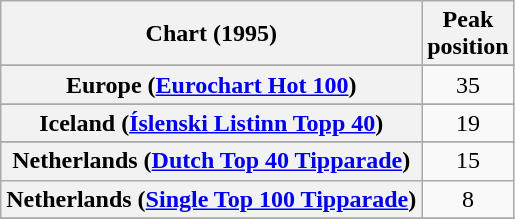<table class="wikitable sortable plainrowheaders" style="text-align:center">
<tr>
<th>Chart (1995)</th>
<th>Peak<br>position</th>
</tr>
<tr>
</tr>
<tr>
<th scope="row">Europe (<a href='#'>Eurochart Hot 100</a>)</th>
<td>35</td>
</tr>
<tr>
</tr>
<tr>
<th scope="row">Iceland (<a href='#'>Íslenski Listinn Topp 40</a>)</th>
<td>19</td>
</tr>
<tr>
</tr>
<tr>
<th scope="row">Netherlands (<a href='#'>Dutch Top 40 Tipparade</a>)</th>
<td>15</td>
</tr>
<tr>
<th scope="row">Netherlands (<a href='#'>Single Top 100 Tipparade</a>)</th>
<td>8</td>
</tr>
<tr>
</tr>
<tr>
</tr>
<tr>
</tr>
</table>
